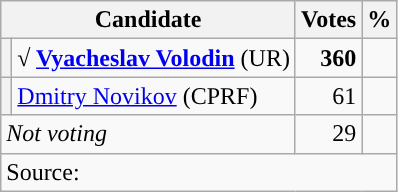<table class=wikitable>
<tr>
<th colspan=2>Candidate</th>
<th>Votes</th>
<th>%</th>
</tr>
<tr>
<th style="background-color:"></th>
<td><strong>√ <a href='#'>Vyacheslav Volodin</a></strong> (UR)</td>
<td style="text-align:right"><strong>360</strong></td>
<td style="text-align:right"><strong></strong></td>
</tr>
<tr>
<th style="background-color:"></th>
<td><a href='#'>Dmitry Novikov</a> (CPRF)</td>
<td style="text-align:right">61</td>
<td style="text-align:right"></td>
</tr>
<tr>
<td colspan=2 style="text-align:left"><em>Not voting</em></td>
<td style="text-align:right">29</td>
<td style="text-align:right"></td>
</tr>
<tr>
<td colspan=4 style="text-align:left">Source:</td>
</tr>
</table>
